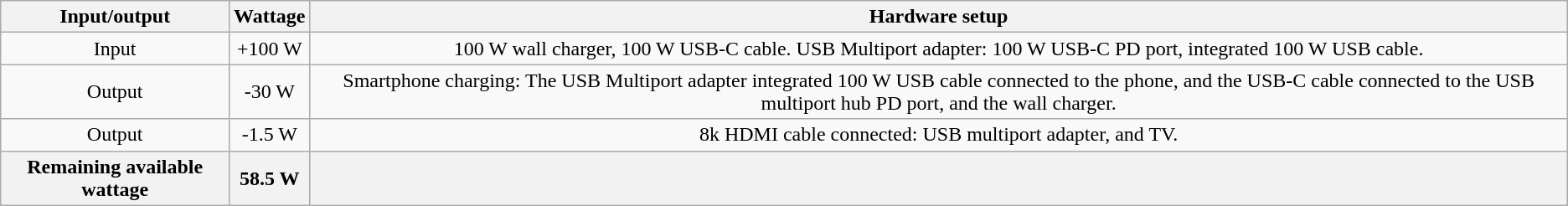<table class="wikitable sortable" style="width: auto; text-align: center;">
<tr>
<th>Input/output</th>
<th>Wattage</th>
<th>Hardware setup</th>
</tr>
<tr>
<td>Input</td>
<td>+100 W</td>
<td>100 W wall charger, 100 W USB-C cable. USB Multiport adapter: 100 W USB-C PD port, integrated 100 W USB cable.</td>
</tr>
<tr>
<td>Output</td>
<td>-30 W</td>
<td>Smartphone charging: The USB Multiport adapter integrated 100 W USB cable connected to the phone, and the USB-C cable connected to the USB multiport hub PD port, and the wall charger.</td>
</tr>
<tr>
<td>Output</td>
<td>-1.5 W</td>
<td>8k HDMI cable connected: USB multiport adapter, and TV.</td>
</tr>
<tr>
<th>Remaining available wattage</th>
<th>58.5 W</th>
<th></th>
</tr>
</table>
